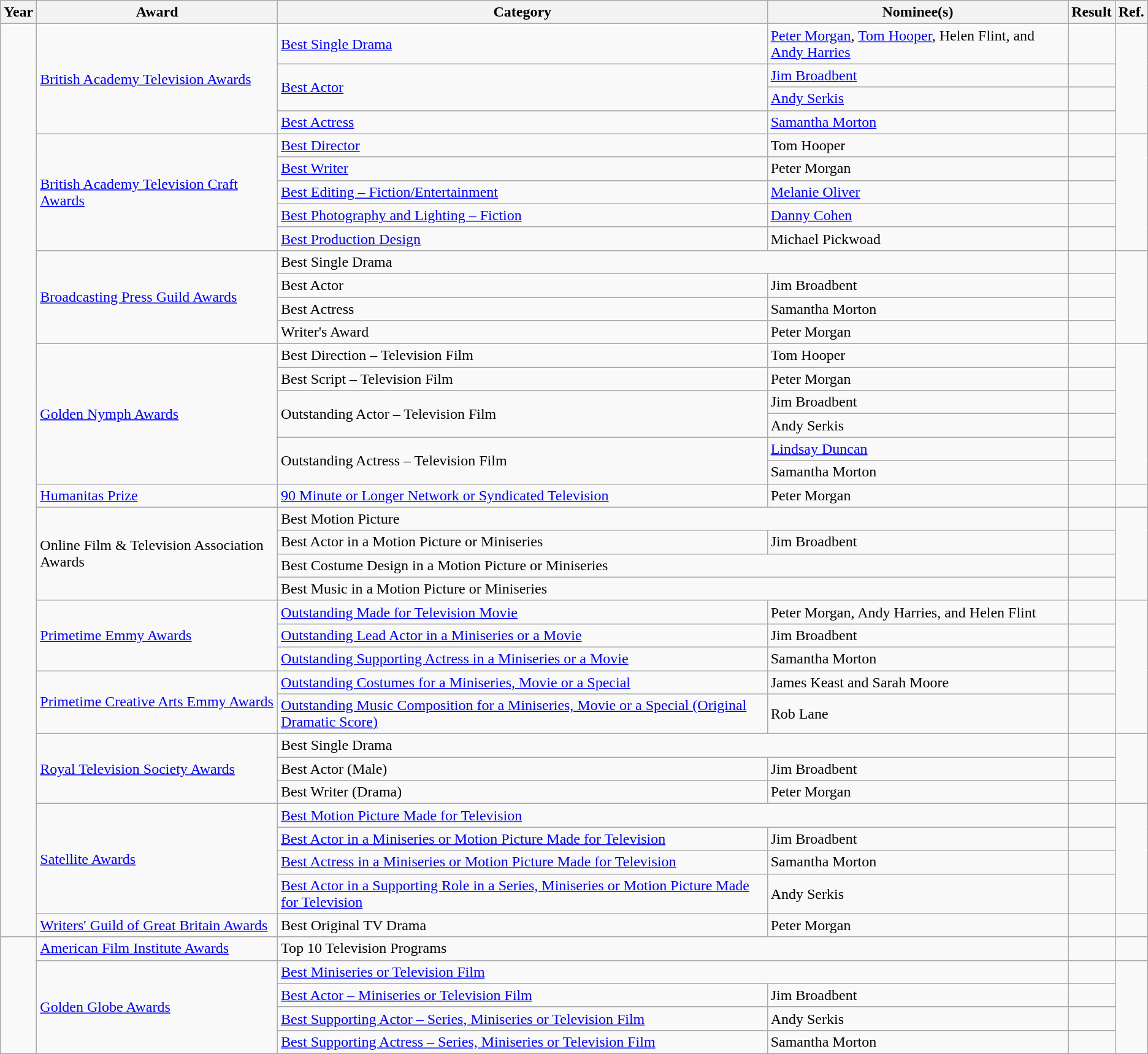<table class="wikitable sortable">
<tr>
<th>Year</th>
<th>Award</th>
<th>Category</th>
<th>Nominee(s)</th>
<th>Result</th>
<th>Ref.</th>
</tr>
<tr>
<td rowspan="37"></td>
<td rowspan="4"><a href='#'>British Academy Television Awards</a></td>
<td><a href='#'>Best Single Drama</a></td>
<td><a href='#'>Peter Morgan</a>, <a href='#'>Tom Hooper</a>, Helen Flint, and <a href='#'>Andy Harries</a></td>
<td></td>
<td align="center" rowspan="4"></td>
</tr>
<tr>
<td rowspan="2"><a href='#'>Best Actor</a></td>
<td><a href='#'>Jim Broadbent</a></td>
<td></td>
</tr>
<tr>
<td><a href='#'>Andy Serkis</a></td>
<td></td>
</tr>
<tr>
<td><a href='#'>Best Actress</a></td>
<td><a href='#'>Samantha Morton</a></td>
<td></td>
</tr>
<tr>
<td rowspan="5"><a href='#'>British Academy Television Craft Awards</a></td>
<td><a href='#'>Best Director</a></td>
<td>Tom Hooper</td>
<td></td>
<td align="center" rowspan="5"></td>
</tr>
<tr>
<td><a href='#'>Best Writer</a></td>
<td>Peter Morgan</td>
<td></td>
</tr>
<tr>
<td><a href='#'>Best Editing – Fiction/Entertainment</a></td>
<td><a href='#'>Melanie Oliver</a></td>
<td></td>
</tr>
<tr>
<td><a href='#'>Best Photography and Lighting – Fiction</a></td>
<td><a href='#'>Danny Cohen</a></td>
<td></td>
</tr>
<tr>
<td><a href='#'>Best Production Design</a></td>
<td>Michael Pickwoad</td>
<td></td>
</tr>
<tr>
<td rowspan="4"><a href='#'>Broadcasting Press Guild Awards</a></td>
<td colspan="2">Best Single Drama</td>
<td></td>
<td align="center" rowspan="4"></td>
</tr>
<tr>
<td>Best Actor</td>
<td>Jim Broadbent</td>
<td></td>
</tr>
<tr>
<td>Best Actress</td>
<td>Samantha Morton</td>
<td></td>
</tr>
<tr>
<td>Writer's Award</td>
<td>Peter Morgan</td>
<td></td>
</tr>
<tr>
<td rowspan="6"><a href='#'>Golden Nymph Awards</a></td>
<td>Best Direction – Television Film</td>
<td>Tom Hooper</td>
<td></td>
<td align="center" rowspan="6"></td>
</tr>
<tr>
<td>Best Script – Television Film</td>
<td>Peter Morgan</td>
<td></td>
</tr>
<tr>
<td rowspan="2">Outstanding Actor – Television Film</td>
<td>Jim Broadbent</td>
<td></td>
</tr>
<tr>
<td>Andy Serkis</td>
<td></td>
</tr>
<tr>
<td rowspan="2">Outstanding Actress – Television Film</td>
<td><a href='#'>Lindsay Duncan</a></td>
<td></td>
</tr>
<tr>
<td>Samantha Morton</td>
<td></td>
</tr>
<tr>
<td><a href='#'>Humanitas Prize</a></td>
<td><a href='#'>90 Minute or Longer Network or Syndicated Television</a></td>
<td>Peter Morgan</td>
<td></td>
<td align="center"></td>
</tr>
<tr>
<td rowspan="4">Online Film & Television Association Awards</td>
<td colspan="2">Best Motion Picture</td>
<td></td>
<td align="center" rowspan="4"></td>
</tr>
<tr>
<td>Best Actor in a Motion Picture or Miniseries</td>
<td>Jim Broadbent</td>
<td></td>
</tr>
<tr>
<td colspan="2">Best Costume Design in a Motion Picture or Miniseries</td>
<td></td>
</tr>
<tr>
<td colspan="2">Best Music in a Motion Picture or Miniseries</td>
<td></td>
</tr>
<tr>
<td rowspan="3"><a href='#'>Primetime Emmy Awards</a></td>
<td><a href='#'>Outstanding Made for Television Movie</a></td>
<td>Peter Morgan, Andy Harries, and Helen Flint</td>
<td></td>
<td align="center" rowspan="5"></td>
</tr>
<tr>
<td><a href='#'>Outstanding Lead Actor in a Miniseries or a Movie</a></td>
<td>Jim Broadbent</td>
<td></td>
</tr>
<tr>
<td><a href='#'>Outstanding Supporting Actress in a Miniseries or a Movie</a></td>
<td>Samantha Morton</td>
<td></td>
</tr>
<tr>
<td rowspan="2"><a href='#'>Primetime Creative Arts Emmy Awards</a></td>
<td><a href='#'>Outstanding Costumes for a Miniseries, Movie or a Special</a></td>
<td>James Keast and Sarah Moore</td>
<td></td>
</tr>
<tr>
<td><a href='#'>Outstanding Music Composition for a Miniseries, Movie or a Special (Original Dramatic Score)</a></td>
<td>Rob Lane</td>
<td></td>
</tr>
<tr>
<td rowspan="3"><a href='#'>Royal Television Society Awards</a></td>
<td colspan="2">Best Single Drama</td>
<td></td>
<td align="center" rowspan="3"></td>
</tr>
<tr>
<td>Best Actor (Male)</td>
<td>Jim Broadbent</td>
<td></td>
</tr>
<tr>
<td>Best Writer (Drama)</td>
<td>Peter Morgan</td>
<td></td>
</tr>
<tr>
<td rowspan="4"><a href='#'>Satellite Awards</a></td>
<td colspan="2"><a href='#'>Best Motion Picture Made for Television</a></td>
<td></td>
<td align="center" rowspan="4"></td>
</tr>
<tr>
<td><a href='#'>Best Actor in a Miniseries or Motion Picture Made for Television</a></td>
<td>Jim Broadbent</td>
<td></td>
</tr>
<tr>
<td><a href='#'>Best Actress in a Miniseries or Motion Picture Made for Television</a></td>
<td>Samantha Morton</td>
<td></td>
</tr>
<tr>
<td><a href='#'>Best Actor in a Supporting Role in a Series, Miniseries or Motion Picture Made for Television</a></td>
<td>Andy Serkis</td>
<td></td>
</tr>
<tr>
<td><a href='#'>Writers' Guild of Great Britain Awards</a></td>
<td>Best Original TV Drama</td>
<td>Peter Morgan</td>
<td></td>
<td align="center"></td>
</tr>
<tr>
<td rowspan="5"></td>
<td><a href='#'>American Film Institute Awards</a></td>
<td colspan="2">Top 10 Television Programs</td>
<td></td>
<td align="center"></td>
</tr>
<tr>
<td rowspan="4"><a href='#'>Golden Globe Awards</a></td>
<td colspan="2"><a href='#'>Best Miniseries or Television Film</a></td>
<td></td>
<td align="center" rowspan="4"></td>
</tr>
<tr>
<td><a href='#'>Best Actor – Miniseries or Television Film</a></td>
<td>Jim Broadbent</td>
<td></td>
</tr>
<tr>
<td><a href='#'>Best Supporting Actor – Series, Miniseries or Television Film</a></td>
<td>Andy Serkis</td>
<td></td>
</tr>
<tr>
<td><a href='#'>Best Supporting Actress – Series, Miniseries or Television Film</a></td>
<td>Samantha Morton</td>
<td></td>
</tr>
</table>
